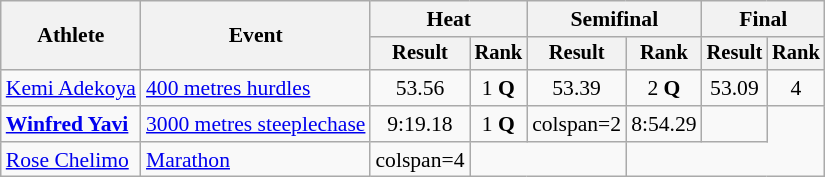<table class="wikitable" style="font-size:90%">
<tr>
<th rowspan="2">Athlete</th>
<th rowspan="2">Event</th>
<th colspan="2">Heat</th>
<th colspan="2">Semifinal</th>
<th colspan="2">Final</th>
</tr>
<tr style="font-size:95%">
<th>Result</th>
<th>Rank</th>
<th>Result</th>
<th>Rank</th>
<th>Result</th>
<th>Rank</th>
</tr>
<tr align=center>
<td align=left><a href='#'>Kemi Adekoya</a></td>
<td align=left><a href='#'>400 metres hurdles</a></td>
<td>53.56 </td>
<td>1 <strong>Q</strong></td>
<td>53.39 </td>
<td>2 <strong>Q</strong></td>
<td>53.09 </td>
<td>4</td>
</tr>
<tr align=center>
<td align=left><strong><a href='#'>Winfred Yavi</a></strong></td>
<td align=left><a href='#'>3000 metres steeplechase</a></td>
<td>9:19.18</td>
<td>1 <strong>Q</strong></td>
<td>colspan=2</td>
<td>8:54.29 </td>
<td></td>
</tr>
<tr align=center>
<td align=left><a href='#'>Rose Chelimo</a></td>
<td align=left><a href='#'>Marathon</a></td>
<td>colspan=4</td>
<td colspan=2></td>
</tr>
</table>
